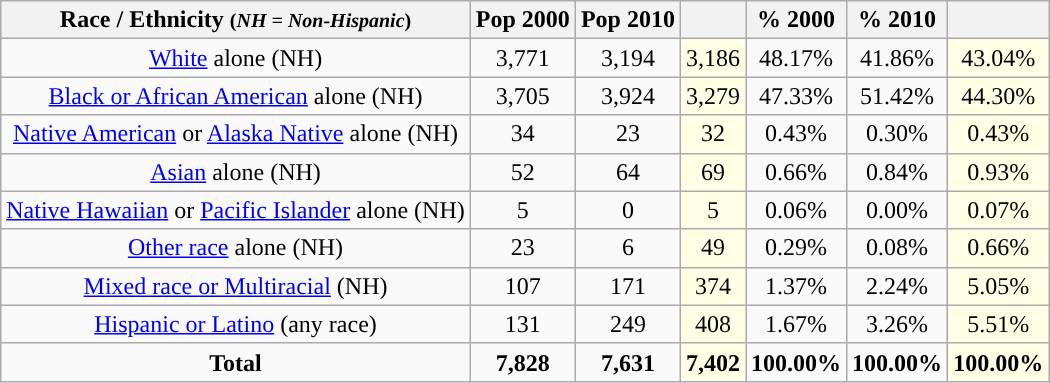<table class="wikitable" style="text-align:center;">
<tr>
<th>Race / Ethnicity <small>(<em>NH = Non-Hispanic</em>)</small></th>
<th>Pop 2000</th>
<th>Pop 2010</th>
<th></th>
<th>% 2000</th>
<th>% 2010</th>
<th></th>
</tr>
<tr>
<td><a href='#'>White</a> alone (NH)</td>
<td>3,771</td>
<td>3,194</td>
<td style='background: #ffffe6;'>3,186</td>
<td>48.17%</td>
<td>41.86%</td>
<td style='background: #ffffe6;'>43.04%</td>
</tr>
<tr>
<td><a href='#'>Black or African American</a> alone (NH)</td>
<td>3,705</td>
<td>3,924</td>
<td style='background: #ffffe6;'>3,279</td>
<td>47.33%</td>
<td>51.42%</td>
<td style='background: #ffffe6;'>44.30%</td>
</tr>
<tr>
<td><a href='#'>Native American</a> or <a href='#'>Alaska Native</a> alone (NH)</td>
<td>34</td>
<td>23</td>
<td style='background: #ffffe6;'>32</td>
<td>0.43%</td>
<td>0.30%</td>
<td style='background: #ffffe6;'>0.43%</td>
</tr>
<tr>
<td><a href='#'>Asian</a> alone (NH)</td>
<td>52</td>
<td>64</td>
<td style='background: #ffffe6;'>69</td>
<td>0.66%</td>
<td>0.84%</td>
<td style='background: #ffffe6;'>0.93%</td>
</tr>
<tr>
<td><a href='#'>Native Hawaiian</a> or <a href='#'>Pacific Islander</a> alone (NH)</td>
<td>5</td>
<td>0</td>
<td style='background: #ffffe6;'>5</td>
<td>0.06%</td>
<td>0.00%</td>
<td style='background: #ffffe6;'>0.07%</td>
</tr>
<tr>
<td><a href='#'>Other race</a> alone (NH)</td>
<td>23</td>
<td>6</td>
<td style='background: #ffffe6;'>49</td>
<td>0.29%</td>
<td>0.08%</td>
<td style='background: #ffffe6;'>0.66%</td>
</tr>
<tr>
<td><a href='#'>Mixed race or Multiracial</a> (NH)</td>
<td>107</td>
<td>171</td>
<td style='background: #ffffe6;'>374</td>
<td>1.37%</td>
<td>2.24%</td>
<td style='background: #ffffe6;'>5.05%</td>
</tr>
<tr>
<td><a href='#'>Hispanic or Latino</a> (any race)</td>
<td>131</td>
<td>249</td>
<td style='background: #ffffe6;'>408</td>
<td>1.67%</td>
<td>3.26%</td>
<td style='background: #ffffe6;'>5.51%</td>
</tr>
<tr>
<td><strong>Total</strong></td>
<td><strong>7,828</strong></td>
<td><strong>7,631</strong></td>
<td style='background: #ffffe6;'><strong>7,402</strong></td>
<td><strong>100.00%</strong></td>
<td><strong>100.00%</strong></td>
<td style='background: #ffffe6;'><strong>100.00%</strong></td>
</tr>
</table>
